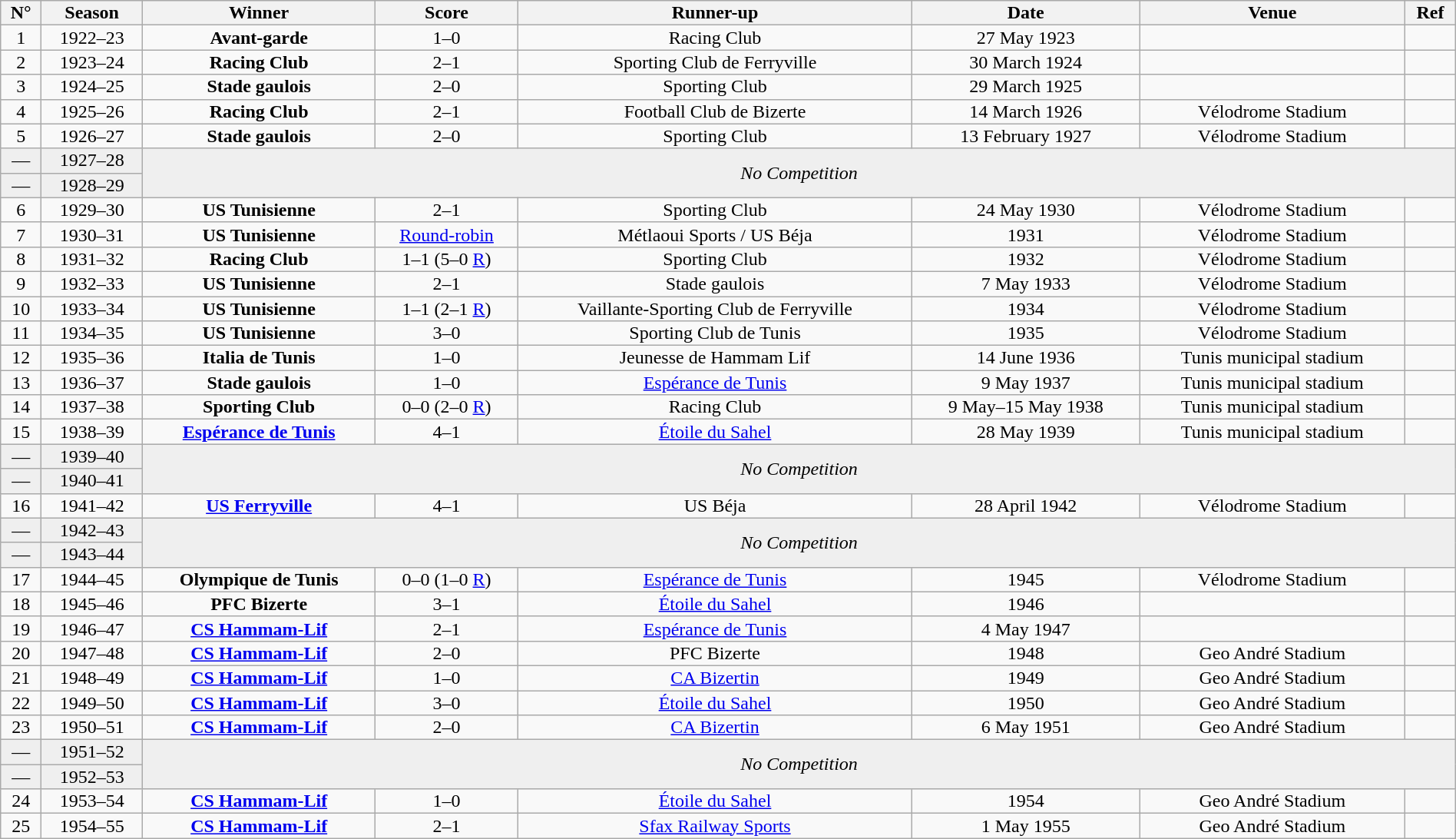<table class="wikitable" bgcolor="#253529;" style="text-align:center; font-size:100%; line-height:14px;" width="100%">
<tr>
<th>N°</th>
<th>Season</th>
<th>Winner</th>
<th>Score</th>
<th>Runner-up</th>
<th><strong>Date</strong></th>
<th><strong>Venue</strong></th>
<th>Ref</th>
</tr>
<tr>
<td>1</td>
<td>1922–23</td>
<td><strong>Avant-garde</strong></td>
<td>1–0</td>
<td>Racing Club</td>
<td>27 May 1923</td>
<td></td>
<td></td>
</tr>
<tr>
<td>2</td>
<td>1923–24</td>
<td><strong>Racing Club</strong></td>
<td>2–1</td>
<td>Sporting Club de Ferryville</td>
<td>30 March 1924</td>
<td></td>
<td></td>
</tr>
<tr>
<td>3</td>
<td>1924–25</td>
<td><strong>Stade gaulois</strong></td>
<td>2–0</td>
<td>Sporting Club</td>
<td>29 March 1925</td>
<td></td>
<td></td>
</tr>
<tr>
<td>4</td>
<td>1925–26</td>
<td><strong>Racing Club</strong></td>
<td>2–1</td>
<td>Football Club de Bizerte</td>
<td>14 March 1926</td>
<td>Vélodrome Stadium</td>
<td></td>
</tr>
<tr>
<td>5</td>
<td>1926–27</td>
<td><strong>Stade gaulois</strong></td>
<td>2–0</td>
<td>Sporting Club</td>
<td>13 February 1927</td>
<td>Vélodrome Stadium</td>
<td></td>
</tr>
<tr style="background:#efefef;">
<td>—</td>
<td>1927–28</td>
<td colspan="6" rowspan="2"><em>No Competition</em></td>
</tr>
<tr style="background:#efefef;">
<td>—</td>
<td>1928–29</td>
</tr>
<tr>
<td>6</td>
<td>1929–30</td>
<td><strong>US Tunisienne</strong></td>
<td>2–1</td>
<td>Sporting Club</td>
<td>24 May 1930</td>
<td>Vélodrome Stadium</td>
<td></td>
</tr>
<tr>
<td>7</td>
<td>1930–31</td>
<td><strong>US Tunisienne</strong></td>
<td><a href='#'>Round-robin</a></td>
<td>Métlaoui Sports / US Béja</td>
<td>1931</td>
<td>Vélodrome Stadium</td>
<td></td>
</tr>
<tr>
<td>8</td>
<td>1931–32</td>
<td><strong>Racing Club</strong></td>
<td>1–1 (5–0 <a href='#'><abbr>R</abbr></a>)</td>
<td>Sporting Club</td>
<td>1932</td>
<td>Vélodrome Stadium</td>
<td></td>
</tr>
<tr>
<td>9</td>
<td>1932–33</td>
<td><strong>US Tunisienne</strong></td>
<td>2–1 </td>
<td>Stade gaulois</td>
<td>7 May 1933</td>
<td>Vélodrome Stadium</td>
<td></td>
</tr>
<tr>
<td>10</td>
<td>1933–34</td>
<td><strong>US Tunisienne</strong></td>
<td>1–1 (2–1 <a href='#'><abbr>R</abbr></a>)</td>
<td>Vaillante-Sporting Club de Ferryville</td>
<td>1934</td>
<td>Vélodrome Stadium</td>
<td></td>
</tr>
<tr>
<td>11</td>
<td>1934–35</td>
<td><strong>US Tunisienne</strong></td>
<td>3–0</td>
<td>Sporting Club de Tunis</td>
<td>1935</td>
<td>Vélodrome Stadium</td>
<td></td>
</tr>
<tr>
<td>12</td>
<td>1935–36</td>
<td><strong>Italia de Tunis</strong></td>
<td>1–0</td>
<td>Jeunesse de Hammam Lif</td>
<td>14 June 1936</td>
<td>Tunis municipal stadium</td>
<td></td>
</tr>
<tr>
<td>13</td>
<td>1936–37</td>
<td><strong>Stade gaulois</strong></td>
<td>1–0</td>
<td><a href='#'>Espérance de Tunis</a></td>
<td>9 May 1937</td>
<td>Tunis municipal stadium</td>
<td></td>
</tr>
<tr>
<td>14</td>
<td>1937–38</td>
<td><strong>Sporting Club</strong></td>
<td>0–0 (2–0 <a href='#'><abbr>R</abbr></a>)</td>
<td>Racing Club</td>
<td>9 May–15 May 1938</td>
<td>Tunis municipal stadium</td>
<td></td>
</tr>
<tr>
<td>15</td>
<td>1938–39</td>
<td><strong><a href='#'>Espérance de Tunis</a></strong></td>
<td>4–1</td>
<td><a href='#'>Étoile du Sahel</a></td>
<td>28 May 1939</td>
<td>Tunis municipal stadium</td>
<td></td>
</tr>
<tr style="background:#efefef;">
<td>—</td>
<td>1939–40</td>
<td colspan="6" rowspan="2"><em>No Competition</em></td>
</tr>
<tr style="background:#efefef;">
<td>—</td>
<td>1940–41</td>
</tr>
<tr>
<td>16</td>
<td>1941–42</td>
<td><strong><a href='#'>US Ferryville</a></strong></td>
<td>4–1</td>
<td>US Béja</td>
<td>28 April 1942</td>
<td>Vélodrome Stadium</td>
<td></td>
</tr>
<tr style="background:#efefef;">
<td>—</td>
<td>1942–43</td>
<td colspan="6" rowspan="2"><em>No Competition</em></td>
</tr>
<tr style="background:#efefef;">
<td>—</td>
<td>1943–44</td>
</tr>
<tr>
<td>17</td>
<td>1944–45</td>
<td><strong>Olympique de Tunis</strong></td>
<td>0–0 (1–0 <a href='#'><abbr>R</abbr></a>)</td>
<td><a href='#'>Espérance de Tunis</a></td>
<td>1945</td>
<td>Vélodrome Stadium</td>
<td></td>
</tr>
<tr>
<td>18</td>
<td>1945–46</td>
<td><strong>PFC Bizerte</strong></td>
<td>3–1</td>
<td><a href='#'>Étoile du Sahel</a></td>
<td>1946</td>
<td></td>
<td></td>
</tr>
<tr>
<td>19</td>
<td>1946–47</td>
<td><strong><a href='#'>CS Hammam-Lif</a></strong></td>
<td>2–1</td>
<td><a href='#'>Espérance de Tunis</a></td>
<td>4 May 1947</td>
<td></td>
<td></td>
</tr>
<tr>
<td>20</td>
<td>1947–48</td>
<td><strong><a href='#'>CS Hammam-Lif</a></strong></td>
<td>2–0</td>
<td>PFC Bizerte</td>
<td>1948</td>
<td>Geo André Stadium</td>
<td></td>
</tr>
<tr>
<td>21</td>
<td>1948–49</td>
<td><strong><a href='#'>CS Hammam-Lif</a></strong></td>
<td>1–0</td>
<td><a href='#'>CA Bizertin</a></td>
<td>1949</td>
<td>Geo André Stadium</td>
<td></td>
</tr>
<tr>
<td>22</td>
<td>1949–50</td>
<td><strong><a href='#'>CS Hammam-Lif</a></strong></td>
<td>3–0</td>
<td><a href='#'>Étoile du Sahel</a></td>
<td>1950</td>
<td>Geo André Stadium</td>
<td></td>
</tr>
<tr>
<td>23</td>
<td>1950–51</td>
<td><strong><a href='#'>CS Hammam-Lif</a></strong></td>
<td>2–0</td>
<td><a href='#'>CA Bizertin</a></td>
<td>6 May 1951</td>
<td>Geo André Stadium</td>
<td></td>
</tr>
<tr style="background:#efefef;">
<td>—</td>
<td>1951–52</td>
<td colspan="6" rowspan="2"><em>No Competition</em></td>
</tr>
<tr style="background:#efefef;">
<td>—</td>
<td>1952–53</td>
</tr>
<tr>
<td>24</td>
<td>1953–54</td>
<td><strong><a href='#'>CS Hammam-Lif</a></strong></td>
<td>1–0</td>
<td><a href='#'>Étoile du Sahel</a></td>
<td>1954</td>
<td>Geo André Stadium</td>
<td></td>
</tr>
<tr>
<td>25</td>
<td>1954–55</td>
<td><strong><a href='#'>CS Hammam-Lif</a></strong></td>
<td>2–1</td>
<td><a href='#'>Sfax Railway Sports</a></td>
<td>1 May 1955</td>
<td>Geo André Stadium</td>
<td></td>
</tr>
</table>
